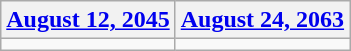<table class=wikitable>
<tr>
<th><a href='#'>August 12, 2045</a></th>
<th><a href='#'>August 24, 2063</a></th>
</tr>
<tr>
<td></td>
<td></td>
</tr>
</table>
